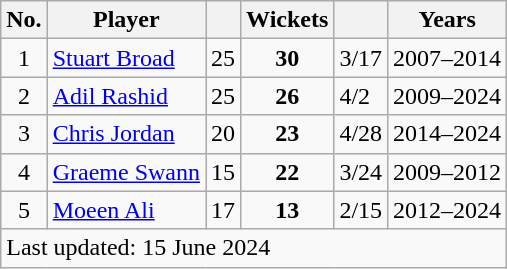<table class="wikitable sortable" style="text-align: left;">
<tr>
<th>No.</th>
<th>Player</th>
<th></th>
<th>Wickets</th>
<th></th>
<th>Years</th>
</tr>
<tr>
<td align=center>1</td>
<td><a href='#'>Stuart Broad</a></td>
<td>25</td>
<td align=center><strong>30</strong></td>
<td>3/17</td>
<td>2007–2014</td>
</tr>
<tr>
<td align=center>2</td>
<td><a href='#'>Adil Rashid</a></td>
<td>25</td>
<td align=center><strong>26</strong></td>
<td>4/2</td>
<td>2009–2024</td>
</tr>
<tr>
<td align=center>3</td>
<td><a href='#'>Chris Jordan</a></td>
<td>20</td>
<td align=center><strong>23</strong></td>
<td>4/28</td>
<td>2014–2024</td>
</tr>
<tr>
<td align=center>4</td>
<td><a href='#'>Graeme Swann</a></td>
<td>15</td>
<td align=center><strong>22</strong></td>
<td>3/24</td>
<td>2009–2012</td>
</tr>
<tr>
<td align=center>5</td>
<td><a href='#'>Moeen Ali</a></td>
<td>17</td>
<td align=center><strong>13</strong></td>
<td>2/15</td>
<td>2012–2024</td>
</tr>
<tr>
<td colspan="7">Last updated: 15 June 2024</td>
</tr>
</table>
